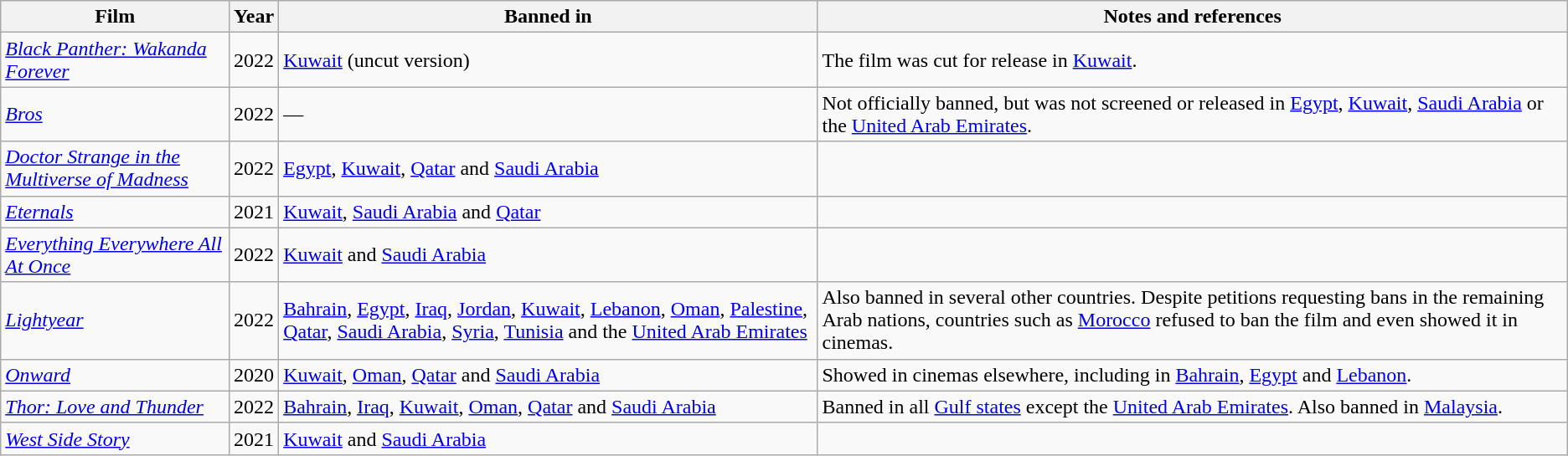<table class="wikitable sortable">
<tr>
<th>Film</th>
<th>Year</th>
<th>Banned in</th>
<th>Notes and references</th>
</tr>
<tr>
<td><em><a href='#'>Black Panther: Wakanda Forever</a></em></td>
<td>2022</td>
<td><a href='#'>Kuwait</a> (uncut version)</td>
<td>The film was cut for release in <a href='#'>Kuwait</a>.</td>
</tr>
<tr>
<td><em><a href='#'>Bros</a></em></td>
<td>2022</td>
<td>—</td>
<td>Not officially banned, but was not screened or released in <a href='#'>Egypt</a>, <a href='#'>Kuwait</a>, <a href='#'>Saudi Arabia</a> or the <a href='#'>United Arab Emirates</a>.</td>
</tr>
<tr>
<td><em><a href='#'>Doctor Strange in the Multiverse of Madness</a></em></td>
<td>2022</td>
<td><a href='#'>Egypt</a>, <a href='#'>Kuwait</a>, <a href='#'>Qatar</a> and <a href='#'>Saudi Arabia</a></td>
<td></td>
</tr>
<tr>
<td><em><a href='#'>Eternals</a></em></td>
<td>2021</td>
<td><a href='#'>Kuwait</a>, <a href='#'>Saudi Arabia</a> and <a href='#'>Qatar</a></td>
<td></td>
</tr>
<tr>
<td><em><a href='#'>Everything Everywhere All At Once</a></em></td>
<td>2022</td>
<td><a href='#'>Kuwait</a> and <a href='#'>Saudi Arabia</a></td>
<td></td>
</tr>
<tr>
<td><em><a href='#'>Lightyear</a></em></td>
<td>2022</td>
<td><a href='#'>Bahrain</a>, <a href='#'>Egypt</a>, <a href='#'>Iraq</a>, <a href='#'>Jordan</a>, <a href='#'>Kuwait</a>, <a href='#'>Lebanon</a>, <a href='#'>Oman</a>, <a href='#'>Palestine</a>, <a href='#'>Qatar</a>, <a href='#'>Saudi Arabia</a>, <a href='#'>Syria</a>, <a href='#'>Tunisia</a> and the <a href='#'>United Arab Emirates</a></td>
<td>Also banned in several other countries. Despite petitions requesting bans in the remaining Arab nations, countries such as <a href='#'>Morocco</a> refused to ban the film and even showed it in cinemas.</td>
</tr>
<tr>
<td><em><a href='#'>Onward</a></em></td>
<td>2020</td>
<td><a href='#'>Kuwait</a>, <a href='#'>Oman</a>, <a href='#'>Qatar</a> and <a href='#'>Saudi Arabia</a></td>
<td>Showed in cinemas elsewhere, including in <a href='#'>Bahrain</a>, <a href='#'>Egypt</a> and <a href='#'>Lebanon</a>.</td>
</tr>
<tr>
<td><em><a href='#'>Thor: Love and Thunder</a></em></td>
<td>2022</td>
<td><a href='#'>Bahrain</a>, <a href='#'>Iraq</a>, <a href='#'>Kuwait</a>, <a href='#'>Oman</a>, <a href='#'>Qatar</a> and <a href='#'>Saudi Arabia</a></td>
<td>Banned in all <a href='#'>Gulf states</a> except the <a href='#'>United Arab Emirates</a>. Also banned in <a href='#'>Malaysia</a>.</td>
</tr>
<tr>
<td><em><a href='#'>West Side Story</a></em></td>
<td>2021</td>
<td><a href='#'>Kuwait</a> and <a href='#'>Saudi Arabia</a></td>
<td></td>
</tr>
</table>
